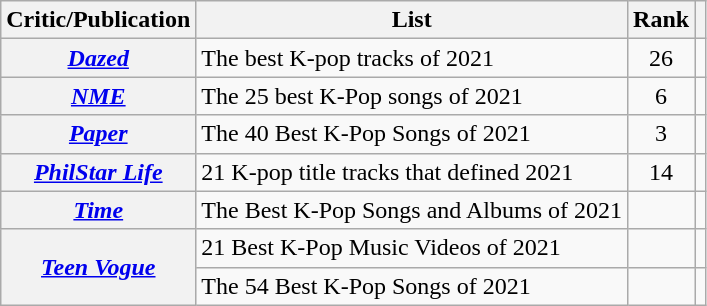<table class="wikitable sortable plainrowheaders">
<tr>
<th scope="col">Critic/Publication</th>
<th scope="col">List</th>
<th scope="col">Rank</th>
<th scope="col" class="unsortable"></th>
</tr>
<tr>
<th scope="row"><em><a href='#'>Dazed</a></em></th>
<td>The best K-pop tracks of 2021</td>
<td style="text-align:center;">26</td>
<td style="text-align:center;"></td>
</tr>
<tr>
<th scope="row"><em><a href='#'>NME</a></em></th>
<td>The 25 best K-Pop songs of 2021</td>
<td style="text-align:center;">6</td>
<td style="text-align:center;"></td>
</tr>
<tr>
<th scope="row"><em><a href='#'>Paper</a></em></th>
<td>The 40 Best K-Pop Songs of 2021</td>
<td style="text-align:center;">3</td>
<td style="text-align:center;"></td>
</tr>
<tr>
<th scope="row"><em><a href='#'>PhilStar Life</a></em></th>
<td>21 K-pop title tracks that defined 2021</td>
<td style="text-align:center;">14</td>
<td style="text-align:center;"></td>
</tr>
<tr>
<th scope="row"><em><a href='#'>Time</a></em></th>
<td>The Best K-Pop Songs and Albums of 2021</td>
<td></td>
<td style="text-align:center"></td>
</tr>
<tr>
<th rowspan="2" scope="row"><em><a href='#'>Teen Vogue</a></em></th>
<td>21 Best K-Pop Music Videos of 2021</td>
<td></td>
<td style="text-align:center"></td>
</tr>
<tr>
<td>The 54 Best K-Pop Songs of 2021</td>
<td></td>
<td style="text-align:center"></td>
</tr>
</table>
